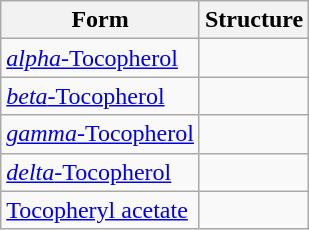<table class="wikitable">
<tr>
<th>Form</th>
<th>Structure</th>
</tr>
<tr>
<td><a href='#'><em>alpha</em>-Tocopherol</a></td>
<td></td>
</tr>
<tr>
<td><a href='#'><em>beta</em>-Tocopherol</a></td>
<td></td>
</tr>
<tr>
<td><a href='#'><em>gamma</em>-Tocopherol</a></td>
<td></td>
</tr>
<tr>
<td><a href='#'><em>delta</em>-Tocopherol</a></td>
<td></td>
</tr>
<tr>
<td><a href='#'>Tocopheryl acetate</a></td>
<td></td>
</tr>
</table>
